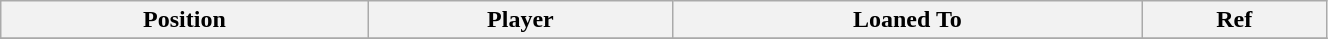<table class="wikitable sortable" style="width:70%; text-align:center; font-size:100%; text-align:left;">
<tr>
<th><strong>Position</strong></th>
<th><strong>Player</strong></th>
<th><strong>Loaned To</strong></th>
<th><strong>Ref</strong></th>
</tr>
<tr>
</tr>
</table>
